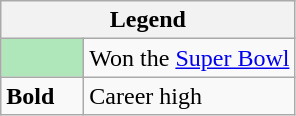<table class="wikitable mw-collapsible mw-collapsed">
<tr>
<th colspan="2">Legend</th>
</tr>
<tr>
<td style="background:#afe6ba; width:3em;"></td>
<td>Won the <a href='#'>Super Bowl</a></td>
</tr>
<tr>
<td><strong>Bold</strong></td>
<td>Career high</td>
</tr>
</table>
